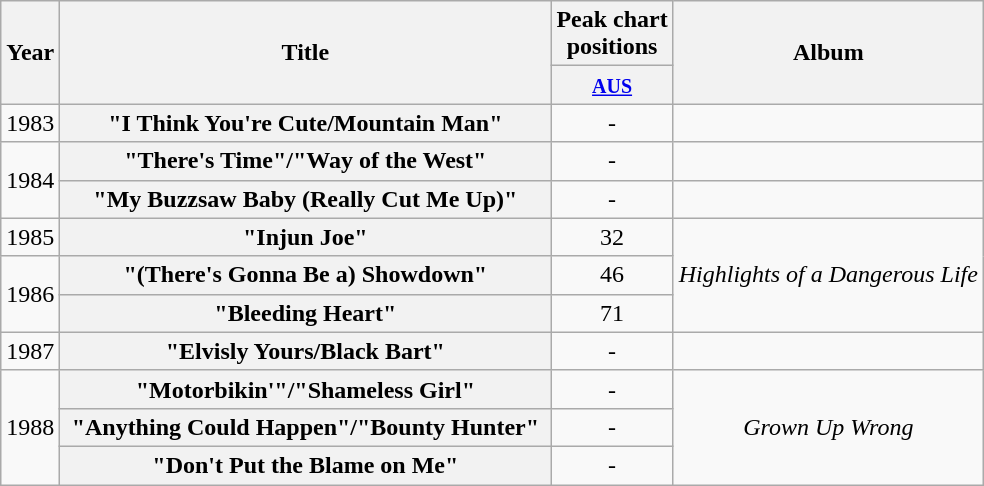<table class="wikitable plainrowheaders" style="text-align:center;" border="1">
<tr>
<th scope="col" rowspan="2">Year</th>
<th scope="col" rowspan="2" style="width:20em;">Title</th>
<th scope="col" colspan="1">Peak chart<br>positions</th>
<th scope="col" rowspan="2">Album</th>
</tr>
<tr>
<th scope="col" style="text-align:center;"><small><a href='#'>AUS</a></small><br></th>
</tr>
<tr>
<td>1983</td>
<th scope="row">"I Think You're Cute/Mountain Man"</th>
<td style="text-align:center;">-</td>
<td></td>
</tr>
<tr>
<td rowspan="2">1984</td>
<th scope="row">"There's Time"/"Way of the West"</th>
<td style="text-align:center;">-</td>
<td></td>
</tr>
<tr>
<th scope="row">"My Buzzsaw Baby (Really Cut Me Up)"</th>
<td style="text-align:center;">-</td>
<td></td>
</tr>
<tr>
<td>1985</td>
<th scope="row">"Injun Joe"</th>
<td style="text-align:center;">32</td>
<td rowspan="3"><em>Highlights of a Dangerous Life</em></td>
</tr>
<tr>
<td rowspan="2">1986</td>
<th scope="row">"(There's Gonna Be a) Showdown"</th>
<td style="text-align:center;">46</td>
</tr>
<tr>
<th scope="row">"Bleeding Heart"</th>
<td style="text-align:center;">71</td>
</tr>
<tr>
<td>1987</td>
<th scope="row">"Elvisly Yours/Black Bart"</th>
<td style="text-align:center;">-</td>
<td></td>
</tr>
<tr>
<td rowspan="3">1988</td>
<th scope="row">"Motorbikin'"/"Shameless Girl"</th>
<td style="text-align:center;">-</td>
<td rowspan="3"><em>Grown Up Wrong</em></td>
</tr>
<tr>
<th scope="row">"Anything Could Happen"/"Bounty Hunter"</th>
<td style="text-align:center;">-</td>
</tr>
<tr>
<th scope="row">"Don't Put the Blame on Me"</th>
<td style="text-align:center;">-</td>
</tr>
</table>
